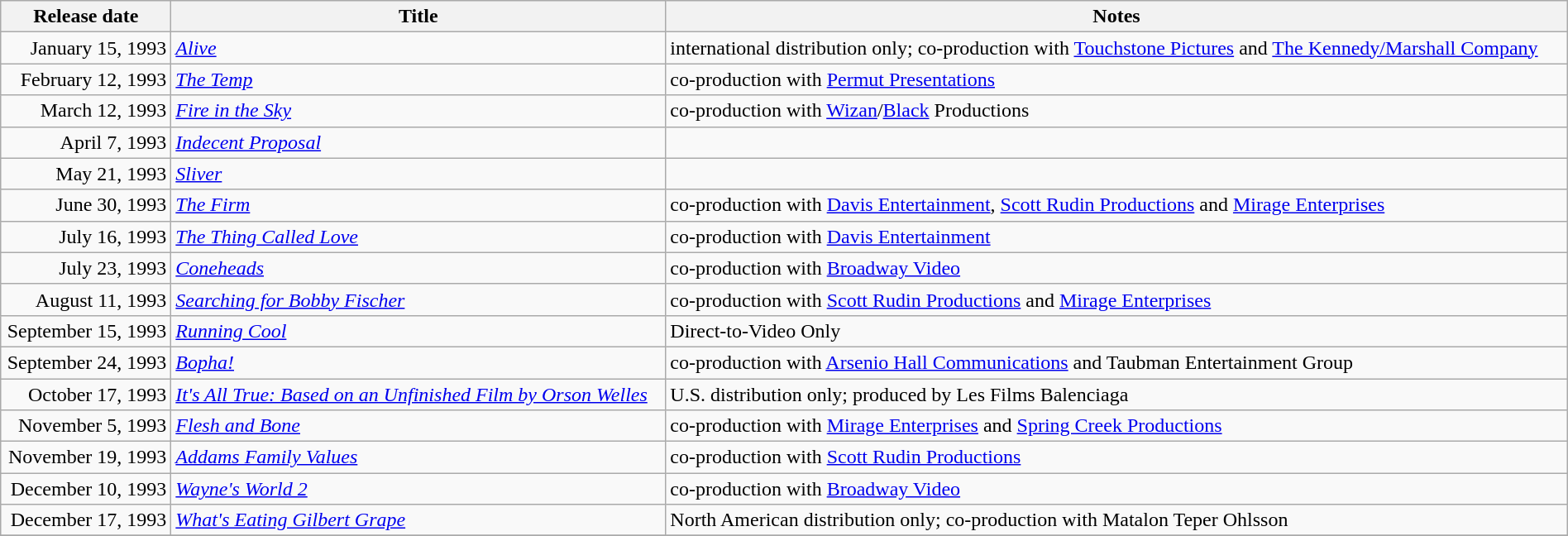<table class="wikitable sortable" style="width:100%;">
<tr>
<th scope="col" style="width:130px;">Release date</th>
<th>Title</th>
<th>Notes</th>
</tr>
<tr>
<td style="text-align:right;">January 15, 1993</td>
<td><em><a href='#'>Alive</a></em></td>
<td>international distribution only; co-production with <a href='#'>Touchstone Pictures</a> and <a href='#'>The Kennedy/Marshall Company</a></td>
</tr>
<tr>
<td style="text-align:right;">February 12, 1993</td>
<td><em><a href='#'>The Temp</a></em></td>
<td>co-production with <a href='#'>Permut Presentations</a></td>
</tr>
<tr>
<td style="text-align:right;">March 12, 1993</td>
<td><em><a href='#'>Fire in the Sky</a></em></td>
<td>co-production with <a href='#'>Wizan</a>/<a href='#'>Black</a> Productions</td>
</tr>
<tr>
<td style="text-align:right;">April 7, 1993</td>
<td><em><a href='#'>Indecent Proposal</a></em></td>
<td></td>
</tr>
<tr>
<td style="text-align:right;">May 21, 1993</td>
<td><em><a href='#'>Sliver</a></em></td>
<td></td>
</tr>
<tr>
<td style="text-align:right;">June 30, 1993</td>
<td><em><a href='#'>The Firm</a></em></td>
<td>co-production with <a href='#'>Davis Entertainment</a>, <a href='#'>Scott Rudin Productions</a> and <a href='#'>Mirage Enterprises</a></td>
</tr>
<tr>
<td style="text-align:right;">July 16, 1993</td>
<td><em><a href='#'>The Thing Called Love</a></em></td>
<td>co-production with <a href='#'>Davis Entertainment</a></td>
</tr>
<tr>
<td style="text-align:right;">July 23, 1993</td>
<td><em><a href='#'>Coneheads</a></em></td>
<td>co-production with <a href='#'>Broadway Video</a></td>
</tr>
<tr>
<td style="text-align:right;">August 11, 1993</td>
<td><em><a href='#'>Searching for Bobby Fischer</a></em></td>
<td>co-production with <a href='#'>Scott Rudin Productions</a> and <a href='#'>Mirage Enterprises</a></td>
</tr>
<tr>
<td style="text-align:right;">September 15, 1993</td>
<td><em><a href='#'>Running Cool</a></em></td>
<td>Direct-to-Video Only</td>
</tr>
<tr>
<td style="text-align:right;">September 24, 1993</td>
<td><em><a href='#'>Bopha!</a></em></td>
<td>co-production with <a href='#'>Arsenio Hall Communications</a> and Taubman Entertainment Group</td>
</tr>
<tr>
<td style="text-align:right;">October 17, 1993</td>
<td><em><a href='#'>It's All True: Based on an Unfinished Film by Orson Welles</a></em></td>
<td>U.S. distribution only; produced by Les Films Balenciaga</td>
</tr>
<tr>
<td style="text-align:right;">November 5, 1993</td>
<td><em><a href='#'>Flesh and Bone</a></em></td>
<td>co-production with <a href='#'>Mirage Enterprises</a> and <a href='#'>Spring Creek Productions</a></td>
</tr>
<tr>
<td style="text-align:right;">November 19, 1993</td>
<td><em><a href='#'>Addams Family Values</a></em></td>
<td>co-production with <a href='#'>Scott Rudin Productions</a></td>
</tr>
<tr>
<td style="text-align:right;">December 10, 1993</td>
<td><em><a href='#'>Wayne's World 2</a></em></td>
<td>co-production with <a href='#'>Broadway Video</a></td>
</tr>
<tr>
<td style="text-align:right;">December 17, 1993</td>
<td><em><a href='#'>What's Eating Gilbert Grape</a></em></td>
<td>North American distribution only; co-production with Matalon Teper Ohlsson</td>
</tr>
<tr>
</tr>
</table>
